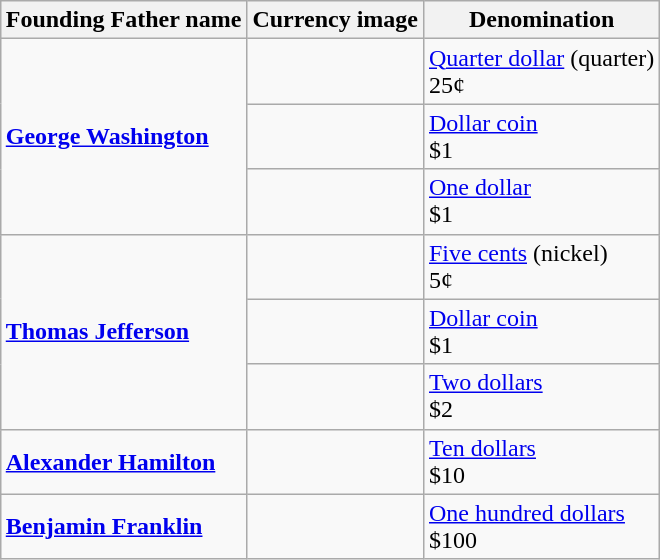<table class="wikitable" style="margin:1em auto; margin-left: auto; margin-right: auto; border: none;">
<tr>
<th scope="col">Founding Father name</th>
<th scope="col">Currency image</th>
<th scope="col">Denomination</th>
</tr>
<tr>
<td rowspan="3"><strong><a href='#'>George Washington</a></strong></td>
<td></td>
<td><a href='#'>Quarter dollar</a> (quarter)<br>25¢</td>
</tr>
<tr>
<td></td>
<td><a href='#'>Dollar coin</a><br>$1</td>
</tr>
<tr>
<td></td>
<td><a href='#'>One dollar</a><br>$1</td>
</tr>
<tr>
<td rowspan="3"><strong><a href='#'>Thomas Jefferson</a></strong></td>
<td></td>
<td><a href='#'>Five cents</a> (nickel)<br>5¢</td>
</tr>
<tr>
<td></td>
<td><a href='#'>Dollar coin</a><br>$1</td>
</tr>
<tr>
<td></td>
<td><a href='#'>Two dollars</a><br>$2</td>
</tr>
<tr>
<td><strong><a href='#'>Alexander Hamilton</a></strong></td>
<td></td>
<td><a href='#'>Ten dollars</a><br>$10</td>
</tr>
<tr>
<td><strong><a href='#'>Benjamin Franklin</a></strong></td>
<td></td>
<td><a href='#'>One hundred dollars</a><br>$100</td>
</tr>
</table>
